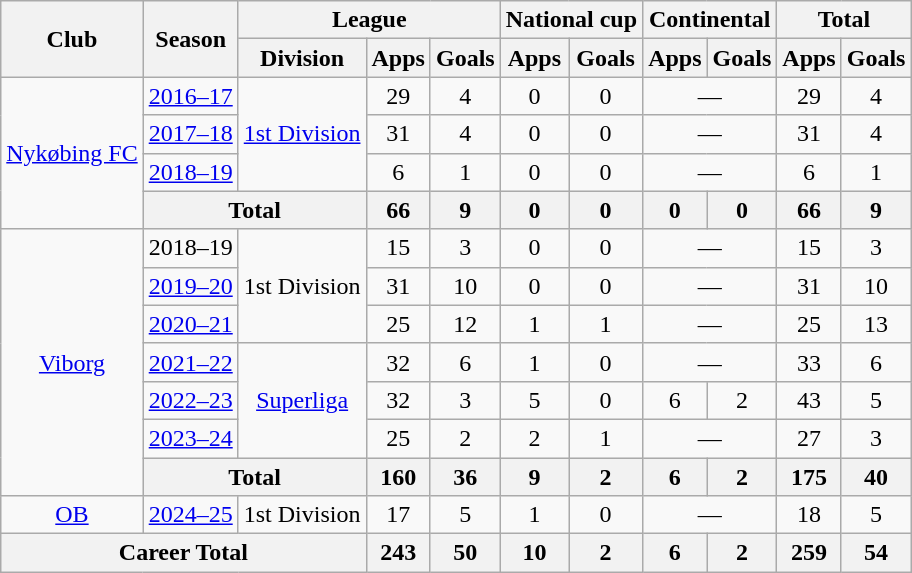<table class=wikitable style=text-align:center>
<tr>
<th rowspan=2>Club</th>
<th rowspan=2>Season</th>
<th colspan=3>League</th>
<th colspan=2>National cup</th>
<th colspan=2>Continental</th>
<th colspan=2>Total</th>
</tr>
<tr>
<th>Division</th>
<th>Apps</th>
<th>Goals</th>
<th>Apps</th>
<th>Goals</th>
<th>Apps</th>
<th>Goals</th>
<th>Apps</th>
<th>Goals</th>
</tr>
<tr>
<td rowspan=4><a href='#'>Nykøbing FC</a></td>
<td><a href='#'>2016–17</a></td>
<td rowspan=3><a href='#'>1st Division</a></td>
<td>29</td>
<td>4</td>
<td>0</td>
<td>0</td>
<td colspan=2>—</td>
<td>29</td>
<td>4</td>
</tr>
<tr>
<td><a href='#'>2017–18</a></td>
<td>31</td>
<td>4</td>
<td>0</td>
<td>0</td>
<td colspan=2>—</td>
<td>31</td>
<td>4</td>
</tr>
<tr>
<td><a href='#'>2018–19</a></td>
<td>6</td>
<td>1</td>
<td>0</td>
<td>0</td>
<td colspan=2>—</td>
<td>6</td>
<td>1</td>
</tr>
<tr>
<th colspan=2>Total</th>
<th>66</th>
<th>9</th>
<th>0</th>
<th>0</th>
<th>0</th>
<th>0</th>
<th>66</th>
<th>9</th>
</tr>
<tr>
<td rowspan=7><a href='#'>Viborg</a></td>
<td>2018–19</td>
<td rowspan=3>1st Division</td>
<td>15</td>
<td>3</td>
<td>0</td>
<td>0</td>
<td colspan=2>—</td>
<td>15</td>
<td>3</td>
</tr>
<tr>
<td><a href='#'>2019–20</a></td>
<td>31</td>
<td>10</td>
<td>0</td>
<td>0</td>
<td colspan=2>—</td>
<td>31</td>
<td>10</td>
</tr>
<tr>
<td><a href='#'>2020–21</a></td>
<td>25</td>
<td>12</td>
<td>1</td>
<td>1</td>
<td colspan=2>—</td>
<td>25</td>
<td>13</td>
</tr>
<tr>
<td><a href='#'>2021–22</a></td>
<td rowspan=3><a href='#'>Superliga</a></td>
<td>32</td>
<td>6</td>
<td>1</td>
<td>0</td>
<td colspan=2>—</td>
<td>33</td>
<td>6</td>
</tr>
<tr>
<td><a href='#'>2022–23</a></td>
<td>32</td>
<td>3</td>
<td>5</td>
<td>0</td>
<td>6</td>
<td>2</td>
<td>43</td>
<td>5</td>
</tr>
<tr>
<td><a href='#'>2023–24</a></td>
<td>25</td>
<td>2</td>
<td>2</td>
<td>1</td>
<td colspan=2>—</td>
<td>27</td>
<td>3</td>
</tr>
<tr>
<th colspan=2>Total</th>
<th>160</th>
<th>36</th>
<th>9</th>
<th>2</th>
<th>6</th>
<th>2</th>
<th>175</th>
<th>40</th>
</tr>
<tr>
<td><a href='#'>OB</a></td>
<td><a href='#'>2024–25</a></td>
<td>1st Division</td>
<td>17</td>
<td>5</td>
<td>1</td>
<td>0</td>
<td colspan=2>—</td>
<td>18</td>
<td>5</td>
</tr>
<tr>
<th colspan=3>Career Total</th>
<th>243</th>
<th>50</th>
<th>10</th>
<th>2</th>
<th>6</th>
<th>2</th>
<th>259</th>
<th>54</th>
</tr>
</table>
